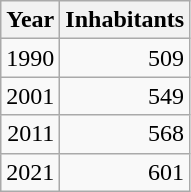<table cellspacing="0" cellpadding="0">
<tr>
<td valign="top"><br><table class="wikitable sortable zebra hintergrundfarbe5">
<tr>
<th>Year</th>
<th>Inhabitants</th>
</tr>
<tr align="right">
<td>1990</td>
<td>509</td>
</tr>
<tr align="right">
<td>2001</td>
<td>549</td>
</tr>
<tr align="right">
<td>2011</td>
<td>568</td>
</tr>
<tr align="right">
<td>2021</td>
<td>601</td>
</tr>
</table>
</td>
</tr>
</table>
